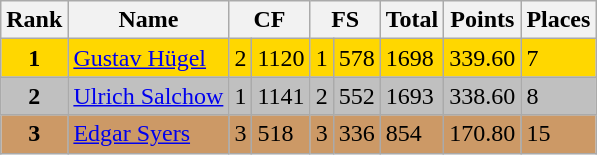<table class="wikitable">
<tr>
<th>Rank</th>
<th>Name</th>
<th colspan=2>CF</th>
<th colspan=2>FS</th>
<th>Total</th>
<th>Points</th>
<th>Places</th>
</tr>
<tr bgcolor=gold>
<td align=center><strong>1</strong></td>
<td> <a href='#'>Gustav Hügel</a></td>
<td>2</td>
<td>1120</td>
<td>1</td>
<td>578</td>
<td>1698</td>
<td>339.60</td>
<td>7</td>
</tr>
<tr bgcolor=silver>
<td align=center><strong>2</strong></td>
<td> <a href='#'>Ulrich Salchow</a></td>
<td>1</td>
<td>1141</td>
<td>2</td>
<td>552</td>
<td>1693</td>
<td>338.60</td>
<td>8</td>
</tr>
<tr bgcolor=cc9966>
<td align=center><strong>3</strong></td>
<td> <a href='#'>Edgar Syers</a></td>
<td>3</td>
<td>518</td>
<td>3</td>
<td>336</td>
<td>854</td>
<td>170.80</td>
<td>15</td>
</tr>
</table>
